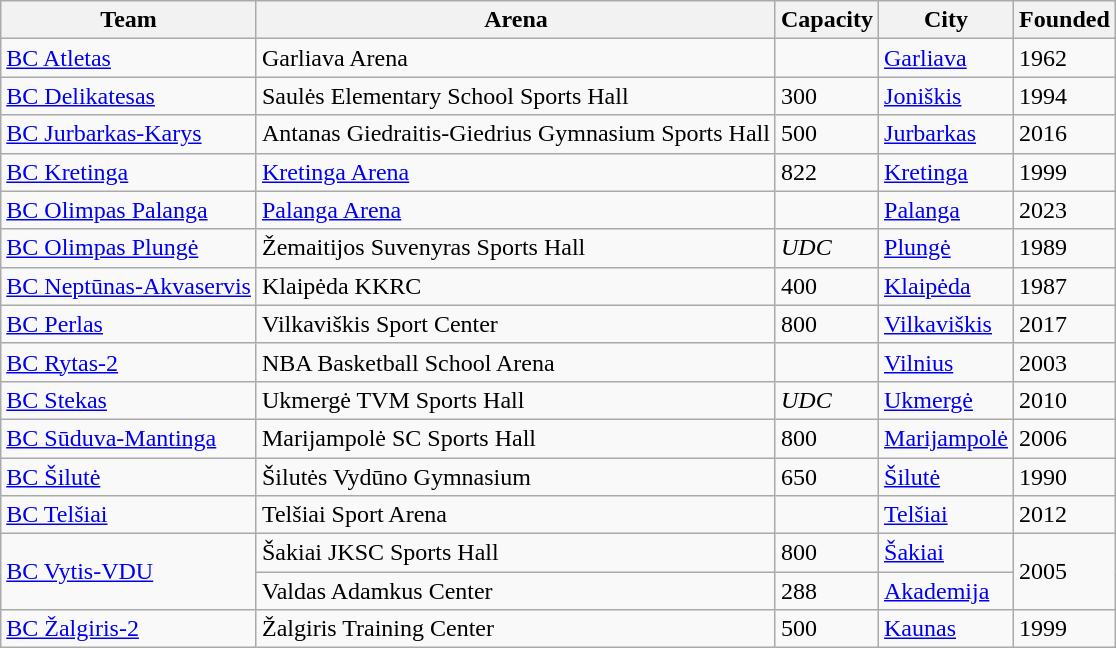<table class="wikitable sortable">
<tr>
<th>Team</th>
<th>Arena</th>
<th>Capacity</th>
<th>City</th>
<th>Founded</th>
</tr>
<tr>
<td><a href='#'>BC Atletas</a></td>
<td>Garliava Arena</td>
<td></td>
<td><a href='#'>Garliava</a></td>
<td>1962</td>
</tr>
<tr>
<td><a href='#'>BC Delikatesas</a></td>
<td>Saulės Elementary School Sports Hall</td>
<td>300</td>
<td><a href='#'>Joniškis</a></td>
<td>1994</td>
</tr>
<tr>
<td><a href='#'>BC Jurbarkas-Karys</a></td>
<td>Antanas Giedraitis-Giedrius Gymnasium Sports Hall</td>
<td>500</td>
<td><a href='#'>Jurbarkas</a></td>
<td>2016</td>
</tr>
<tr>
<td><a href='#'>BC Kretinga</a></td>
<td><a href='#'>Kretinga Arena</a></td>
<td>822</td>
<td><a href='#'>Kretinga</a></td>
<td>1999</td>
</tr>
<tr>
<td><a href='#'>BC Olimpas Palanga</a></td>
<td><a href='#'>Palanga Arena</a></td>
<td></td>
<td><a href='#'>Palanga</a></td>
<td>2023</td>
</tr>
<tr>
<td><a href='#'>BC Olimpas Plungė</a></td>
<td>Žemaitijos Suvenyras Sports Hall</td>
<td><em>UDC</em></td>
<td><a href='#'>Plungė</a></td>
<td>1989</td>
</tr>
<tr>
<td><a href='#'>BC Neptūnas-Akvaservis</a></td>
<td>Klaipėda KKRC</td>
<td>400</td>
<td><a href='#'>Klaipėda</a></td>
<td>1987</td>
</tr>
<tr>
<td><a href='#'>BC Perlas</a></td>
<td>Vilkaviškis Sport Center</td>
<td>800</td>
<td><a href='#'>Vilkaviškis</a></td>
<td>2017</td>
</tr>
<tr>
<td><a href='#'>BC Rytas-2</a></td>
<td>NBA Basketball School Arena</td>
<td></td>
<td><a href='#'>Vilnius</a></td>
<td>2003</td>
</tr>
<tr>
<td><a href='#'>BC Stekas</a></td>
<td>Ukmergė TVM Sports Hall</td>
<td><em>UDC</em></td>
<td><a href='#'>Ukmergė</a></td>
<td>2010</td>
</tr>
<tr>
<td><a href='#'>BC Sūduva-Mantinga</a></td>
<td>Marijampolė SC Sports Hall</td>
<td>800</td>
<td><a href='#'>Marijampolė</a></td>
<td>2006</td>
</tr>
<tr>
<td><a href='#'>BC Šilutė</a></td>
<td>Šilutės Vydūno Gymnasium</td>
<td>650</td>
<td><a href='#'>Šilutė</a></td>
<td>1990</td>
</tr>
<tr>
<td><a href='#'>BC Telšiai</a></td>
<td>Telšiai Sport Arena</td>
<td></td>
<td><a href='#'>Telšiai</a></td>
<td>2012</td>
</tr>
<tr>
<td rowspan=2><a href='#'>BC Vytis-VDU</a></td>
<td>Šakiai JKSC Sports Hall</td>
<td>800</td>
<td><a href='#'>Šakiai</a></td>
<td rowspan=2>2005</td>
</tr>
<tr>
<td>Valdas Adamkus Center</td>
<td>288</td>
<td><a href='#'>Akademija</a></td>
</tr>
<tr>
<td><a href='#'>BC Žalgiris-2</a></td>
<td>Žalgiris Training Center</td>
<td>500</td>
<td><a href='#'>Kaunas</a></td>
<td>1999</td>
</tr>
</table>
